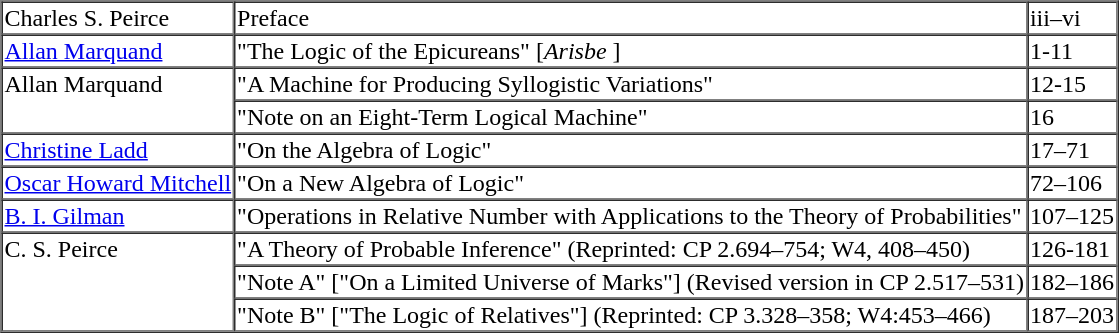<table cellpadding=1 cellspacing=0 border=1 style="margin-left:1.5em">
<tr>
<td>Charles S. Peirce</td>
<td>Preface</td>
<td>iii–vi</td>
</tr>
<tr>
<td><a href='#'>Allan Marquand</a></td>
<td>"The Logic of the Epicureans" &#91;<em>Arisbe</em>  &#93;</td>
<td>1-11</td>
</tr>
<tr>
<td rowspan=2 valign=top>Allan Marquand</td>
<td>"A Machine for Producing Syllogistic Variations"</td>
<td>12-15</td>
</tr>
<tr>
<td>"Note on an Eight-Term Logical Machine"</td>
<td>16</td>
</tr>
<tr>
<td><a href='#'>Christine Ladd</a></td>
<td>"On the Algebra of Logic"</td>
<td>17–71</td>
</tr>
<tr>
<td><a href='#'>Oscar Howard Mitchell</a></td>
<td>"On a New Algebra of Logic"</td>
<td>72–106</td>
</tr>
<tr>
<td><a href='#'>B. I. Gilman</a></td>
<td>"Operations in Relative Number with Applications to the Theory of Probabilities"</td>
<td>107–125</td>
</tr>
<tr>
<td rowspan=3 valign=top>C. S. Peirce</td>
<td>"A Theory of Probable Inference" (Reprinted: CP 2.694–754; W4, 408–450)</td>
<td>126-181</td>
</tr>
<tr>
<td>"Note A" ["On a Limited Universe of Marks"] (Revised version in CP 2.517–531)</td>
<td>182–186</td>
</tr>
<tr>
<td>"Note B" ["The Logic of Relatives"] (Reprinted: CP 3.328–358; W4:453–466)</td>
<td>187–203</td>
</tr>
</table>
